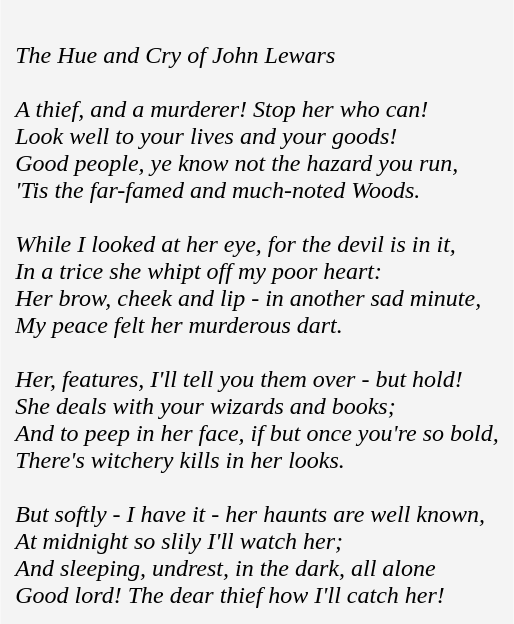<table cellpadding=10 border="0" align=center>
<tr>
<td bgcolor=#f4f4f4><br><em>The Hue and Cry of John Lewars</em><br><br><em>A thief, and a murderer! Stop her who can!</em><br>
<em>Look well to your lives and your goods!</em><br>
<em>Good people, ye know not the hazard you run,</em><br>
<em> 'Tis the far-famed and much-noted Woods.</em><br><br><em>While I looked at her eye, for the devil is in it,</em><br>
<em>In a trice she whipt off my poor heart:</em><br>
<em>Her brow, cheek and lip - in another sad minute,</em><br>
<em>My peace felt her murderous dart.</em><br><br><em>Her, features, I'll tell you them over - but hold!</em><br>
<em>She deals with your wizards and books;</em><br>
<em>And to peep in her face, if but once you're so bold,</em><br>
<em>There's witchery kills in her looks.</em><br><br><em>But softly - I have it - her haunts are well known,</em><br>
<em>At midnight so slily I'll watch her;</em><br>
<em>And sleeping, undrest, in the dark, all alone</em><br>
<em>Good lord! The dear thief how I'll catch her!</em><br></td>
</tr>
</table>
